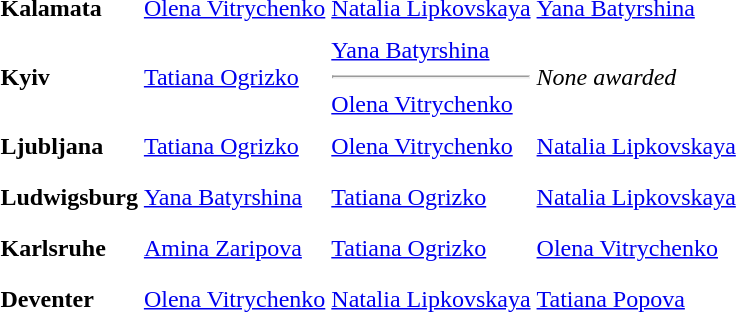<table>
<tr>
<th scope=row style="text-align:left">Kalamata</th>
<td style="height:30px;"> <a href='#'>Olena Vitrychenko</a></td>
<td style="height:30px;"> <a href='#'>Natalia Lipkovskaya</a></td>
<td style="height:30px;"> <a href='#'>Yana Batyrshina</a></td>
</tr>
<tr>
<th scope=row style="text-align:left">Kyiv</th>
<td style="height:30px;"> <a href='#'>Tatiana Ogrizko</a></td>
<td style="height:30px;"> <a href='#'>Yana Batyrshina</a><hr> <a href='#'>Olena Vitrychenko</a></td>
<td style="height:30px;"><em>None awarded</em></td>
</tr>
<tr>
<th scope=row style="text-align:left">Ljubljana</th>
<td style="height:30px;"> <a href='#'>Tatiana Ogrizko</a></td>
<td style="height:30px;"> <a href='#'>Olena Vitrychenko</a></td>
<td style="height:30px;"> <a href='#'>Natalia Lipkovskaya</a></td>
</tr>
<tr>
<th scope=row style="text-align:left">Ludwigsburg</th>
<td style="height:30px;"> <a href='#'>Yana Batyrshina</a></td>
<td style="height:30px;"> <a href='#'>Tatiana Ogrizko</a></td>
<td style="height:30px;"> <a href='#'>Natalia Lipkovskaya</a></td>
</tr>
<tr>
<th scope=row style="text-align:left">Karlsruhe</th>
<td style="height:30px;"> <a href='#'>Amina Zaripova</a></td>
<td style="height:30px;"> <a href='#'>Tatiana Ogrizko</a></td>
<td style="height:30px;"> <a href='#'>Olena Vitrychenko</a></td>
</tr>
<tr>
<th scope=row style="text-align:left">Deventer</th>
<td style="height:30px;"> <a href='#'>Olena Vitrychenko</a></td>
<td style="height:30px;"> <a href='#'>Natalia Lipkovskaya</a></td>
<td style="height:30px;"> <a href='#'>Tatiana Popova</a></td>
</tr>
<tr>
</tr>
</table>
